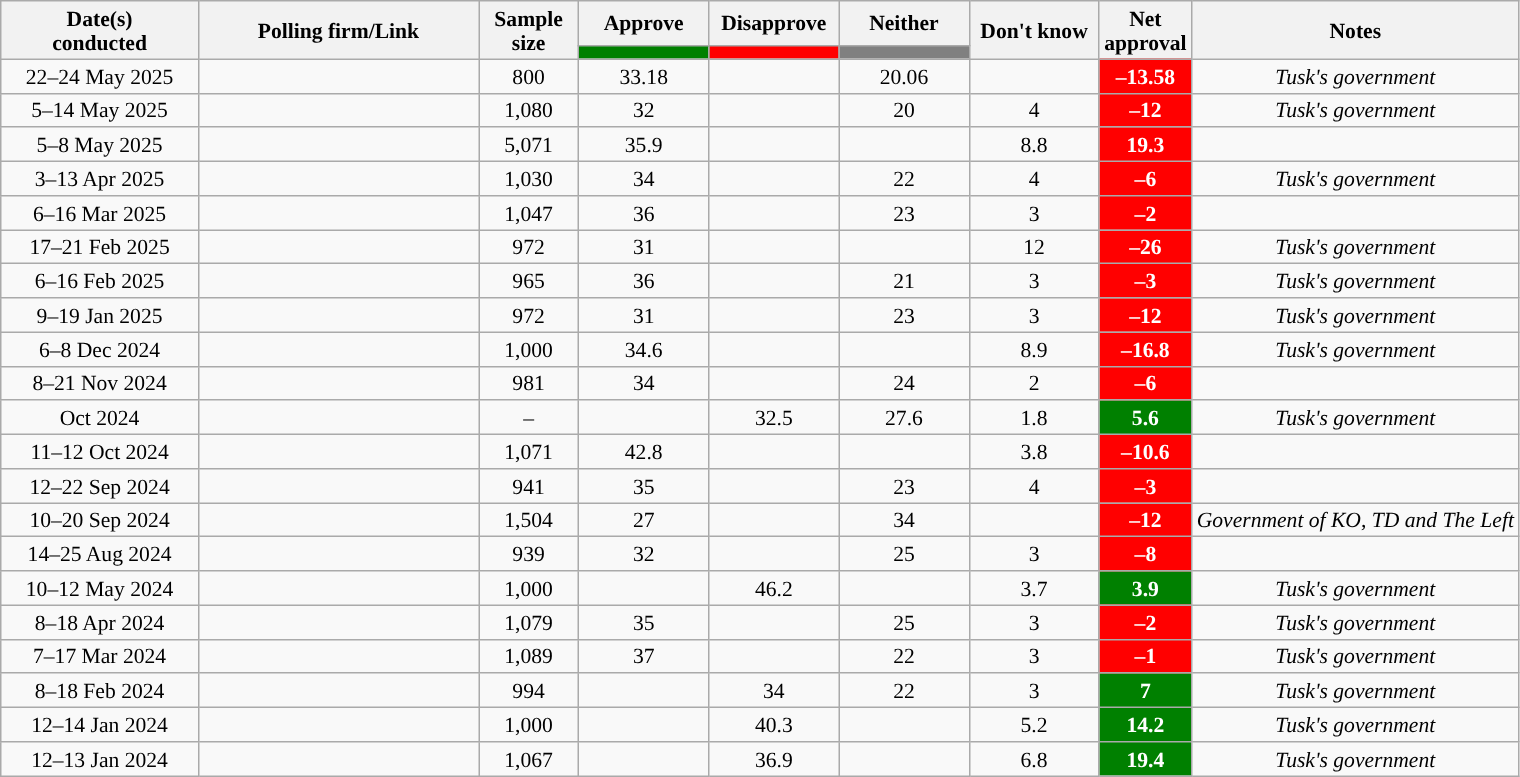<table class="wikitable sortable collapsible" style="text-align:center; font-size:90%; line-height:16px">
<tr>
<th style="width:125px;" rowspan="2">Date(s)<br>conducted</th>
<th rowspan="2" style="width:180px;">Polling firm/Link</th>
<th style="width:60px;" rowspan="2">Sample size</th>
<th class="unsortable" style="width:80px;">Approve</th>
<th class="unsortable" style="width:80px;">Disapprove</th>
<th class="unsortable" style="width:80px;">Neither</th>
<th class="unsortable" style="width:80px;" rowspan="2">Don't know</th>
<th class="unsortable" style="width:20px;" rowspan="2">Net approval</th>
<th class="unsortable" rowspan="2">Notes</th>
</tr>
<tr>
<th class="unsortable" style="background:green;width:60px;"></th>
<th class="unsortable" style="background:red;width:60px;"></th>
<th class="unsortable" style="background:grey;width:60px;"></th>
</tr>
<tr>
<td data-sort-value="2025-05-24">22–24 May 2025</td>
<td></td>
<td>800</td>
<td>33.18</td>
<td></td>
<td>20.06</td>
<td></td>
<td style="background:red;color:white;"><strong>–13.58</strong></td>
<td><em>Tusk's government</em></td>
</tr>
<tr>
<td data-sort-value="2025-05-14">5–14 May 2025</td>
<td></td>
<td>1,080</td>
<td>32</td>
<td></td>
<td>20</td>
<td>4</td>
<td style="background:red;color:white;"><strong>–12</strong></td>
<td><em>Tusk's government</em></td>
</tr>
<tr>
<td data-sort-value="2025-05-08">5–8 May 2025</td>
<td></td>
<td>5,071</td>
<td>35.9</td>
<td></td>
<td></td>
<td>8.8</td>
<td style="background:red;color:white;"><strong>19.3</strong></td>
<td></td>
</tr>
<tr>
<td data-sort-value="2025-04-13">3–13 Apr 2025</td>
<td></td>
<td>1,030</td>
<td>34</td>
<td></td>
<td>22</td>
<td>4</td>
<td style="background:red;color:white;"><strong>–6</strong></td>
<td><em>Tusk's government</em></td>
</tr>
<tr>
<td data-sort-value="2025-03-16">6–16 Mar 2025</td>
<td></td>
<td>1,047</td>
<td>36</td>
<td></td>
<td>23</td>
<td>3</td>
<td style="background:red;color:white;"><strong>–2</strong></td>
<td></td>
</tr>
<tr>
<td data-sort-value="2025-02-21">17–21 Feb 2025</td>
<td></td>
<td>972</td>
<td>31</td>
<td></td>
<td></td>
<td>12</td>
<td style="background:red;color:white;"><strong>–26</strong></td>
<td><em>Tusk's government</em></td>
</tr>
<tr>
<td data-sort-value="2025-02-16">6–16 Feb 2025</td>
<td></td>
<td>965</td>
<td>36</td>
<td></td>
<td>21</td>
<td>3</td>
<td style="background:red;color:white;"><strong>–3</strong></td>
<td><em>Tusk's government</em></td>
</tr>
<tr>
<td data-sort-value="2025-01-19">9–19 Jan 2025</td>
<td></td>
<td>972</td>
<td>31</td>
<td></td>
<td>23</td>
<td>3</td>
<td style="background:red;color:white;"><strong>–12</strong></td>
<td><em>Tusk's government</em></td>
</tr>
<tr>
<td data-sort-value="2024-12-08">6–8 Dec 2024</td>
<td></td>
<td>1,000</td>
<td>34.6</td>
<td></td>
<td></td>
<td>8.9</td>
<td style="background:red;color:white;"><strong>–16.8</strong></td>
<td><em>Tusk's government</em></td>
</tr>
<tr>
<td data-sort-value="2024-11-21">8–21 Nov 2024</td>
<td></td>
<td>981</td>
<td>34</td>
<td></td>
<td>24</td>
<td>2</td>
<td style="background:red;color:white;"><strong>–6</strong></td>
<td></td>
</tr>
<tr>
<td data-sort-value="2024-10-15">Oct 2024</td>
<td></td>
<td>–</td>
<td></td>
<td>32.5</td>
<td>27.6</td>
<td>1.8</td>
<td style="background:green;color:white;"><strong>5.6</strong></td>
<td><em>Tusk's government</em></td>
</tr>
<tr>
<td data-sort-value="2024-10-12">11–12 Oct 2024</td>
<td></td>
<td>1,071</td>
<td>42.8</td>
<td></td>
<td></td>
<td>3.8</td>
<td style="background:red;color:white;"><strong>–10.6</strong></td>
<td></td>
</tr>
<tr>
<td data-sort-value="2024-09-22">12–22 Sep 2024</td>
<td></td>
<td>941</td>
<td>35</td>
<td></td>
<td>23</td>
<td>4</td>
<td style="background:red;color:white;"><strong>–3</strong></td>
<td></td>
</tr>
<tr>
<td data-sort-value="2024-09-20">10–20 Sep 2024</td>
<td></td>
<td>1,504</td>
<td>27</td>
<td></td>
<td>34</td>
<td></td>
<td style="background:red;color:white;"><strong>–12</strong></td>
<td><em>Government of KO, TD and The Left</em></td>
</tr>
<tr>
<td data-sort-value="2024-08-25">14–25 Aug 2024</td>
<td></td>
<td>939</td>
<td>32</td>
<td></td>
<td>25</td>
<td>3</td>
<td style="background:red;color:white;"><strong>–8</strong></td>
<td></td>
</tr>
<tr>
<td data-sort-value="2024-05-12">10–12 May 2024</td>
<td></td>
<td>1,000</td>
<td></td>
<td>46.2</td>
<td></td>
<td>3.7</td>
<td style="background:green;color:white;"><strong>3.9</strong></td>
<td><em>Tusk's government</em></td>
</tr>
<tr>
<td data-sort-value="2024-04-18">8–18 Apr 2024</td>
<td></td>
<td>1,079</td>
<td>35</td>
<td></td>
<td>25</td>
<td>3</td>
<td style="background:red;color:white;"><strong>–2</strong></td>
<td><em>Tusk's government</em></td>
</tr>
<tr>
<td data-sort-value="2024-03-17">7–17 Mar 2024</td>
<td></td>
<td>1,089</td>
<td>37</td>
<td></td>
<td>22</td>
<td>3</td>
<td style="background:red;color:white;"><strong>–1</strong></td>
<td><em>Tusk's government</em></td>
</tr>
<tr>
<td data-sort-value="2024-02-18">8–18 Feb 2024</td>
<td></td>
<td>994</td>
<td></td>
<td>34</td>
<td>22</td>
<td>3</td>
<td style="background:green;color:white;"><strong>7</strong></td>
<td><em>Tusk's government</em></td>
</tr>
<tr>
<td data-sort-value="2024-01-14">12–14 Jan 2024</td>
<td></td>
<td>1,000</td>
<td></td>
<td>40.3</td>
<td></td>
<td>5.2</td>
<td style="background:green;color:white;"><strong>14.2</strong></td>
<td><em>Tusk's government</em></td>
</tr>
<tr>
<td data-sort-value="2024-01-13">12–13 Jan 2024</td>
<td></td>
<td>1,067</td>
<td></td>
<td>36.9</td>
<td></td>
<td>6.8</td>
<td style="background:green;color:white;"><strong>19.4</strong></td>
<td><em>Tusk's government</em></td>
</tr>
</table>
